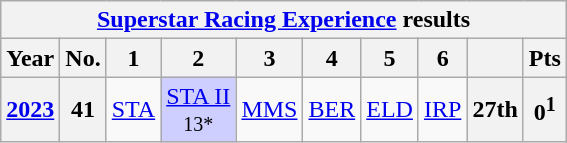<table class="wikitable" style="text-align:center">
<tr>
<th colspan=10><a href='#'>Superstar Racing Experience</a> results</th>
</tr>
<tr>
<th>Year</th>
<th>No.</th>
<th>1</th>
<th>2</th>
<th>3</th>
<th>4</th>
<th>5</th>
<th>6</th>
<th></th>
<th>Pts</th>
</tr>
<tr>
<th><a href='#'>2023</a></th>
<th>41</th>
<td><a href='#'>STA</a></td>
<td style="background:#CFCFFF;"><a href='#'>STA II</a><br><small>13*</small></td>
<td><a href='#'>MMS</a></td>
<td><a href='#'>BER</a></td>
<td><a href='#'>ELD</a></td>
<td><a href='#'>IRP</a></td>
<th>27th</th>
<th>0<sup>1</sup></th>
</tr>
</table>
